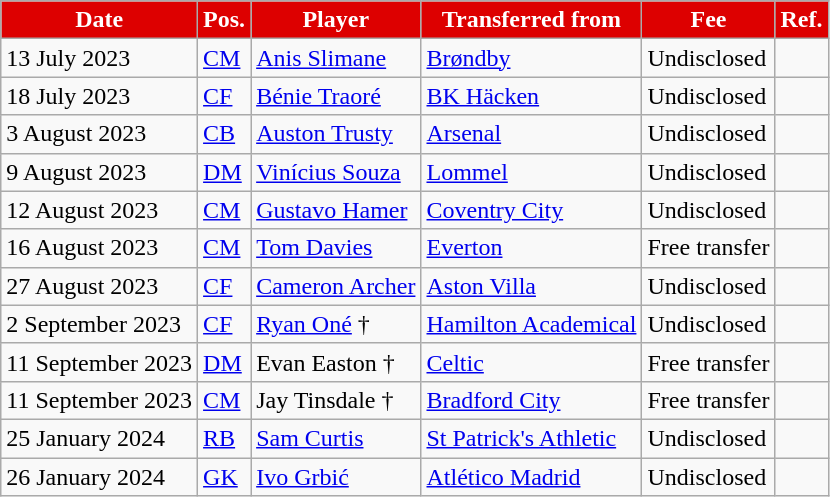<table class="wikitable plainrowheaders sortable">
<tr>
<th style="background:#DD0000; color:#FFFFFF; ">Date</th>
<th style="background:#DD0000; color:#FFFFFF; ">Pos.</th>
<th style="background:#DD0000; color:#FFFFFF; ">Player</th>
<th style="background:#DD0000; color:#FFFFFF; ">Transferred from</th>
<th style="background:#DD0000; color:#FFFFFF; ">Fee</th>
<th style="background:#DD0000; color:#FFFFFF; ">Ref.</th>
</tr>
<tr>
<td>13 July 2023</td>
<td><a href='#'>CM</a></td>
<td> <a href='#'>Anis Slimane</a></td>
<td> <a href='#'>Brøndby</a></td>
<td>Undisclosed</td>
<td></td>
</tr>
<tr>
<td>18 July 2023</td>
<td><a href='#'>CF</a></td>
<td> <a href='#'>Bénie Traoré</a></td>
<td> <a href='#'>BK Häcken</a></td>
<td>Undisclosed</td>
<td></td>
</tr>
<tr>
<td>3 August 2023</td>
<td><a href='#'>CB</a></td>
<td> <a href='#'>Auston Trusty</a></td>
<td> <a href='#'>Arsenal</a></td>
<td>Undisclosed</td>
<td></td>
</tr>
<tr>
<td>9 August 2023</td>
<td><a href='#'>DM</a></td>
<td> <a href='#'>Vinícius Souza</a></td>
<td> <a href='#'>Lommel</a></td>
<td>Undisclosed</td>
<td></td>
</tr>
<tr>
<td>12 August 2023</td>
<td><a href='#'>CM</a></td>
<td> <a href='#'>Gustavo Hamer</a></td>
<td> <a href='#'>Coventry City</a></td>
<td>Undisclosed</td>
<td></td>
</tr>
<tr>
<td>16 August 2023</td>
<td><a href='#'>CM</a></td>
<td> <a href='#'>Tom Davies</a></td>
<td> <a href='#'>Everton</a></td>
<td>Free transfer</td>
<td></td>
</tr>
<tr>
<td>27 August 2023</td>
<td><a href='#'>CF</a></td>
<td> <a href='#'>Cameron Archer</a></td>
<td> <a href='#'>Aston Villa</a></td>
<td>Undisclosed</td>
<td></td>
</tr>
<tr>
<td>2 September 2023</td>
<td><a href='#'>CF</a></td>
<td> <a href='#'>Ryan Oné</a> †</td>
<td> <a href='#'>Hamilton Academical</a></td>
<td>Undisclosed</td>
<td></td>
</tr>
<tr>
<td>11 September 2023</td>
<td><a href='#'>DM</a></td>
<td> Evan Easton †</td>
<td> <a href='#'>Celtic</a></td>
<td>Free transfer</td>
<td></td>
</tr>
<tr>
<td>11 September 2023</td>
<td><a href='#'>CM</a></td>
<td> Jay Tinsdale †</td>
<td> <a href='#'>Bradford City</a></td>
<td>Free transfer</td>
<td></td>
</tr>
<tr>
<td>25 January 2024</td>
<td><a href='#'>RB</a></td>
<td> <a href='#'>Sam Curtis</a></td>
<td> <a href='#'>St Patrick's Athletic</a></td>
<td>Undisclosed</td>
<td></td>
</tr>
<tr>
<td>26 January 2024</td>
<td><a href='#'>GK</a></td>
<td> <a href='#'>Ivo Grbić</a></td>
<td> <a href='#'>Atlético Madrid</a></td>
<td>Undisclosed</td>
<td></td>
</tr>
</table>
